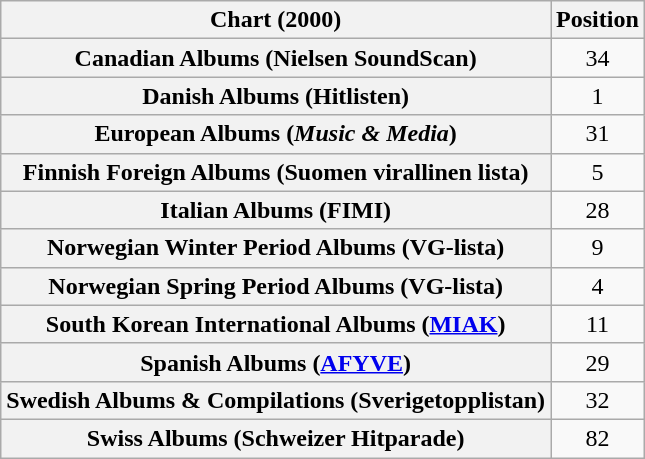<table class="wikitable plainrowheaders sortable">
<tr>
<th scope="col">Chart (2000)</th>
<th scope="col">Position</th>
</tr>
<tr>
<th scope="row">Canadian Albums (Nielsen SoundScan)</th>
<td style="text-align:center;">34</td>
</tr>
<tr>
<th scope="row">Danish Albums (Hitlisten)</th>
<td style="text-align:center;">1</td>
</tr>
<tr>
<th scope="row">European Albums (<em>Music & Media</em>)</th>
<td style="text-align:center;">31</td>
</tr>
<tr>
<th scope="row">Finnish Foreign Albums (Suomen virallinen lista)</th>
<td style="text-align:center;">5</td>
</tr>
<tr>
<th scope="row">Italian Albums (FIMI)</th>
<td style="text-align:center;">28</td>
</tr>
<tr>
<th scope="row">Norwegian Winter Period Albums (VG-lista)</th>
<td style="text-align:center;">9</td>
</tr>
<tr>
<th scope="row">Norwegian Spring Period Albums (VG-lista)</th>
<td style="text-align:center;">4</td>
</tr>
<tr>
<th scope="row">South Korean International Albums (<a href='#'>MIAK</a>)</th>
<td style="text-align:center;">11</td>
</tr>
<tr>
<th scope="row">Spanish Albums (<a href='#'>AFYVE</a>)</th>
<td align="center">29</td>
</tr>
<tr>
<th scope="row">Swedish Albums & Compilations (Sverigetopplistan)</th>
<td style="text-align:center;">32</td>
</tr>
<tr>
<th scope="row">Swiss Albums (Schweizer Hitparade)</th>
<td style="text-align:center;">82</td>
</tr>
</table>
